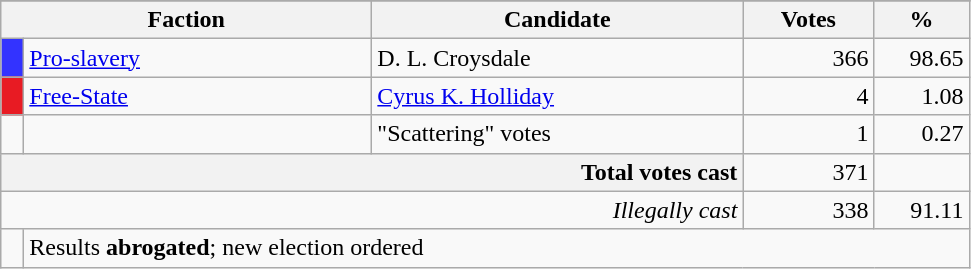<table class="wikitable plainrowheaders" style="text-align:center;">
<tr>
</tr>
<tr>
<th scope="col" colspan="2" style="width: 15em">Faction</th>
<th scope="col" style="width: 15em">Candidate</th>
<th scope="col" style="width: 5em">Votes</th>
<th scope="col" style="width: 3.5em">%</th>
</tr>
<tr>
<td style="width: 0.5em; background-color:#3333FF"></td>
<td style="text-align: left"><a href='#'>Pro-slavery</a></td>
<td style="text-align: left">D. L. Croysdale</td>
<td style="text-align: right; margin-right: 0.5em">366</td>
<td style="text-align: right; margin-right: 0.5em">98.65</td>
</tr>
<tr>
<td style="width: 0.5em; background-color:#E81B23"></td>
<td style="text-align: left"><a href='#'>Free-State</a></td>
<td style="text-align: left"><a href='#'>Cyrus K. Holliday</a></td>
<td style="text-align: right; margin-right: 0.5em">4</td>
<td style="text-align: right; margin-right: 0.5em">1.08</td>
</tr>
<tr>
<td style="width: 0.5em"></td>
<td style="text-align: left"></td>
<td style="text-align: left">"Scattering" votes</td>
<td style="text-align: right; margin-right: 0.5em">1</td>
<td style="text-align: right; margin-right: 0.5em">0.27</td>
</tr>
<tr>
<th colspan="3" style="text-align:right;">Total votes cast</th>
<td style="text-align:right;">371</td>
<td style="text-align:right;"></td>
</tr>
<tr>
<td colspan="3" style="text-align:right;"><em>Illegally cast</em></td>
<td style="text-align:right;">338</td>
<td style="text-align:right;">91.11</td>
</tr>
<tr>
<td style="width: 0.5em;"></td>
<td colspan="4" style="text-align:left;">Results <strong>abrogated</strong>; new election ordered</td>
</tr>
</table>
